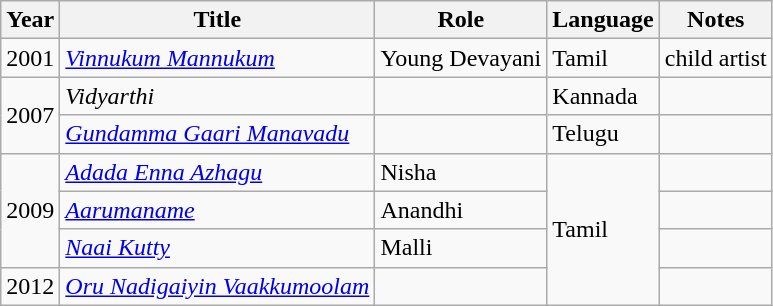<table class="wikitable sortable">
<tr>
<th>Year</th>
<th>Title</th>
<th>Role</th>
<th>Language</th>
<th>Notes</th>
</tr>
<tr>
<td>2001</td>
<td><em><a href='#'>Vinnukum Mannukum</a></em></td>
<td>Young Devayani</td>
<td>Tamil</td>
<td>child artist</td>
</tr>
<tr>
<td rowspan="2">2007</td>
<td><em>Vidyarthi</em></td>
<td></td>
<td>Kannada</td>
<td></td>
</tr>
<tr>
<td><em><a href='#'>Gundamma Gaari Manavadu</a></em></td>
<td></td>
<td>Telugu</td>
<td></td>
</tr>
<tr>
<td rowspan="3">2009</td>
<td><em><a href='#'>Adada Enna Azhagu</a></em></td>
<td>Nisha</td>
<td rowspan="4">Tamil</td>
<td></td>
</tr>
<tr>
<td><em><a href='#'>Aarumaname</a></em></td>
<td>Anandhi</td>
<td></td>
</tr>
<tr>
<td><em><a href='#'>Naai Kutty</a></em></td>
<td>Malli</td>
<td></td>
</tr>
<tr>
<td>2012</td>
<td><em><a href='#'>Oru Nadigaiyin Vaakkumoolam</a></em></td>
<td></td>
<td></td>
</tr>
</table>
